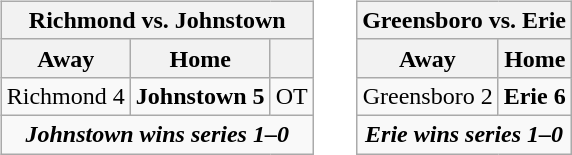<table cellspacing="10">
<tr>
<td valign="top"><br><table class="wikitable">
<tr>
<th bgcolor="#DDDDDD" colspan="4">Richmond vs. Johnstown <br></th>
</tr>
<tr>
<th>Away</th>
<th>Home</th>
<th></th>
</tr>
<tr>
<td align="right">Richmond 4</td>
<td><strong>Johnstown 5</strong></td>
<td align="center">OT</td>
</tr>
<tr align="center">
<td colspan="4"><strong><em>Johnstown wins series 1–0</em></strong></td>
</tr>
</table>
</td>
<td valign="top"><br><table class="wikitable">
<tr>
<th bgcolor="#DDDDDD" colspan="4">Greensboro vs. Erie <br></th>
</tr>
<tr>
<th>Away</th>
<th>Home</th>
</tr>
<tr>
<td align="right">Greensboro 2</td>
<td><strong>Erie 6</strong></td>
</tr>
<tr align="center">
<td colspan="4"><strong><em>Erie wins series 1–0</em></strong></td>
</tr>
</table>
</td>
</tr>
</table>
